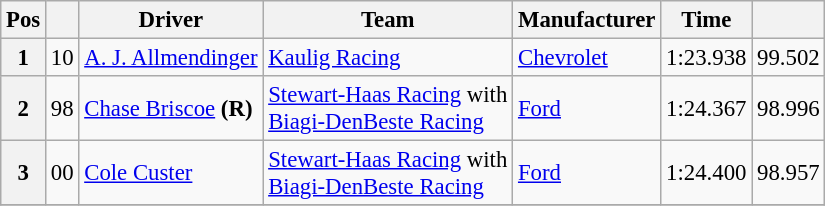<table class="wikitable" style="font-size:95%">
<tr>
<th>Pos</th>
<th></th>
<th>Driver</th>
<th>Team</th>
<th>Manufacturer</th>
<th>Time</th>
<th></th>
</tr>
<tr>
<th>1</th>
<td>10</td>
<td><a href='#'>A. J. Allmendinger</a></td>
<td><a href='#'>Kaulig Racing</a></td>
<td><a href='#'>Chevrolet</a></td>
<td>1:23.938</td>
<td>99.502</td>
</tr>
<tr>
<th>2</th>
<td>98</td>
<td><a href='#'>Chase Briscoe</a> <strong>(R)</strong></td>
<td><a href='#'>Stewart-Haas Racing</a> with <br> <a href='#'>Biagi-DenBeste Racing</a></td>
<td><a href='#'>Ford</a></td>
<td>1:24.367</td>
<td>98.996</td>
</tr>
<tr>
<th>3</th>
<td>00</td>
<td><a href='#'>Cole Custer</a></td>
<td><a href='#'>Stewart-Haas Racing</a> with <br> <a href='#'>Biagi-DenBeste Racing</a></td>
<td><a href='#'>Ford</a></td>
<td>1:24.400</td>
<td>98.957</td>
</tr>
<tr>
</tr>
</table>
